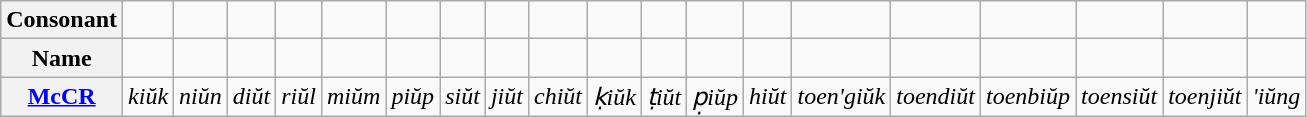<table class="wikitable">
<tr>
<th>Consonant</th>
<td></td>
<td></td>
<td></td>
<td></td>
<td></td>
<td></td>
<td></td>
<td></td>
<td></td>
<td></td>
<td></td>
<td></td>
<td></td>
<td></td>
<td></td>
<td></td>
<td></td>
<td></td>
<td></td>
</tr>
<tr>
<th>Name</th>
<td></td>
<td></td>
<td></td>
<td></td>
<td></td>
<td></td>
<td></td>
<td></td>
<td></td>
<td></td>
<td></td>
<td></td>
<td></td>
<td></td>
<td></td>
<td></td>
<td></td>
<td></td>
<td></td>
</tr>
<tr>
<th><a href='#'>McCR</a></th>
<td><em>kiŭk</em></td>
<td><em>niŭn</em></td>
<td><em>diŭt</em></td>
<td><em>riŭl</em></td>
<td><em>miŭm</em></td>
<td><em>piŭp</em></td>
<td><em>siŭt</em></td>
<td><em>jiŭt</em></td>
<td><em>chiŭt</em></td>
<td><em>ḳiŭk</em></td>
<td><em>ṭiŭt</em></td>
<td><em>p̣iŭp</em></td>
<td><em>hiŭt</em></td>
<td><em>toen'giŭk</em></td>
<td><em>toendiŭt</em></td>
<td><em>toenbiŭp</em></td>
<td><em>toensiŭt</em></td>
<td><em>toenjiŭt</em></td>
<td><em> 'iŭng</em></td>
</tr>
</table>
